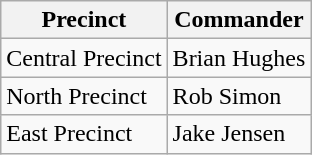<table class="wikitable">
<tr>
<th>Precinct</th>
<th>Commander</th>
</tr>
<tr>
<td>Central Precinct</td>
<td>Brian Hughes</td>
</tr>
<tr>
<td>North Precinct</td>
<td>Rob Simon</td>
</tr>
<tr>
<td>East Precinct</td>
<td>Jake Jensen</td>
</tr>
</table>
